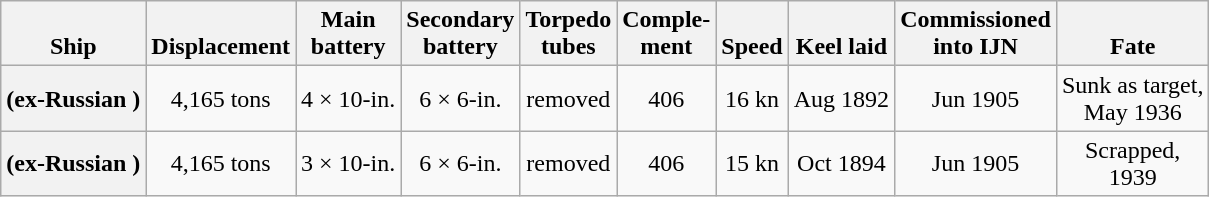<table class="wikitable plainrowheaders" style="text-align: center;">
<tr valign="bottom">
<th scope="col">Ship</th>
<th scope="col">Displacement</th>
<th scope="col">Main<br>battery</th>
<th scope="col">Secondary<br>battery</th>
<th scope="col">Torpedo<br>tubes</th>
<th scope="col">Comple-<br>ment</th>
<th scope="col">Speed</th>
<th scope="col">Keel laid</th>
<th scope="col">Commissioned<br>into IJN</th>
<th scope="col">Fate</th>
</tr>
<tr>
<th scope="row"> (ex-Russian )</th>
<td>4,165 tons</td>
<td>4 × 10-in.</td>
<td>6 × 6-in.</td>
<td>removed</td>
<td>406</td>
<td>16 kn</td>
<td>Aug 1892</td>
<td>Jun 1905</td>
<td>Sunk as target,<br>May 1936</td>
</tr>
<tr>
<th scope="row"> (ex-Russian )</th>
<td>4,165 tons</td>
<td>3 × 10-in.</td>
<td>6 × 6-in.</td>
<td>removed</td>
<td>406</td>
<td>15 kn</td>
<td>Oct 1894</td>
<td>Jun 1905</td>
<td>Scrapped,<br>1939</td>
</tr>
</table>
